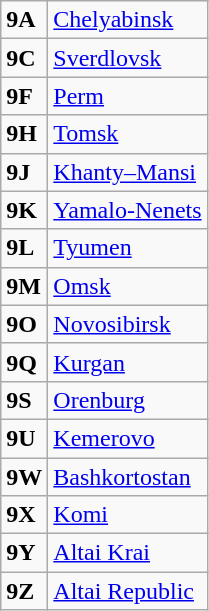<table class=wikitable>
<tr>
<td><strong>9A</strong></td>
<td><a href='#'>Chelyabinsk</a></td>
</tr>
<tr>
<td><strong>9C</strong></td>
<td><a href='#'>Sverdlovsk</a></td>
</tr>
<tr>
<td><strong>9F</strong></td>
<td><a href='#'>Perm</a></td>
</tr>
<tr>
<td><strong>9H</strong></td>
<td><a href='#'>Tomsk</a></td>
</tr>
<tr>
<td><strong>9J</strong></td>
<td><a href='#'>Khanty–Mansi</a></td>
</tr>
<tr>
<td><strong>9K</strong></td>
<td><a href='#'>Yamalo-Nenets</a></td>
</tr>
<tr>
<td><strong>9L</strong></td>
<td><a href='#'>Tyumen</a></td>
</tr>
<tr>
<td><strong>9M</strong></td>
<td><a href='#'>Omsk</a></td>
</tr>
<tr>
<td><strong>9O</strong></td>
<td><a href='#'>Novosibirsk</a></td>
</tr>
<tr>
<td><strong>9Q</strong></td>
<td><a href='#'>Kurgan</a></td>
</tr>
<tr>
<td><strong>9S</strong></td>
<td><a href='#'>Orenburg</a></td>
</tr>
<tr>
<td><strong>9U</strong></td>
<td><a href='#'>Kemerovo</a></td>
</tr>
<tr>
<td><strong>9W</strong></td>
<td><a href='#'>Bashkortostan</a></td>
</tr>
<tr>
<td><strong>9X</strong></td>
<td><a href='#'>Komi</a></td>
</tr>
<tr>
<td><strong>9Y</strong></td>
<td><a href='#'>Altai Krai</a></td>
</tr>
<tr>
<td><strong>9Z</strong></td>
<td><a href='#'>Altai Republic</a></td>
</tr>
</table>
